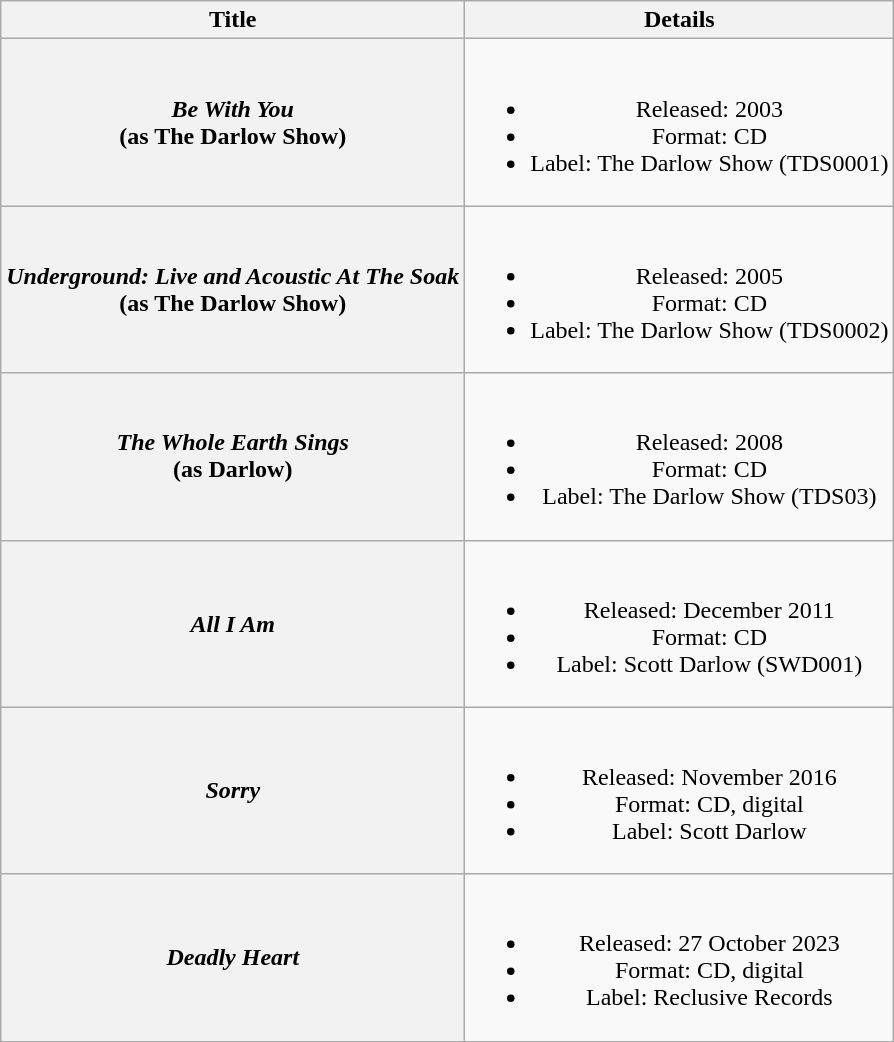<table class="wikitable plainrowheaders" style="text-align:center;" border="1">
<tr>
<th>Title</th>
<th>Details</th>
</tr>
<tr>
<th scope="row"><em>Be With You</em> <br>(as The Darlow Show)</th>
<td><br><ul><li>Released: 2003</li><li>Format: CD</li><li>Label: The Darlow Show (TDS0001)</li></ul></td>
</tr>
<tr>
<th scope="row"><em>Underground: Live and Acoustic At The Soak</em> <br>(as The Darlow Show)</th>
<td><br><ul><li>Released: 2005</li><li>Format: CD</li><li>Label: The Darlow Show (TDS0002)</li></ul></td>
</tr>
<tr>
<th scope="row"><em>The Whole Earth Sings</em> <br>(as Darlow)</th>
<td><br><ul><li>Released: 2008</li><li>Format: CD</li><li>Label: The Darlow Show (TDS03)</li></ul></td>
</tr>
<tr>
<th scope="row"><em>All I Am</em></th>
<td><br><ul><li>Released: December 2011</li><li>Format: CD</li><li>Label: Scott Darlow (SWD001)</li></ul></td>
</tr>
<tr>
<th scope="row"><em>Sorry</em></th>
<td><br><ul><li>Released: November 2016</li><li>Format: CD, digital</li><li>Label: Scott Darlow</li></ul></td>
</tr>
<tr>
<th scope="row"><em>Deadly Heart</em></th>
<td><br><ul><li>Released: 27 October 2023</li><li>Format: CD, digital</li><li>Label: Reclusive Records</li></ul></td>
</tr>
</table>
